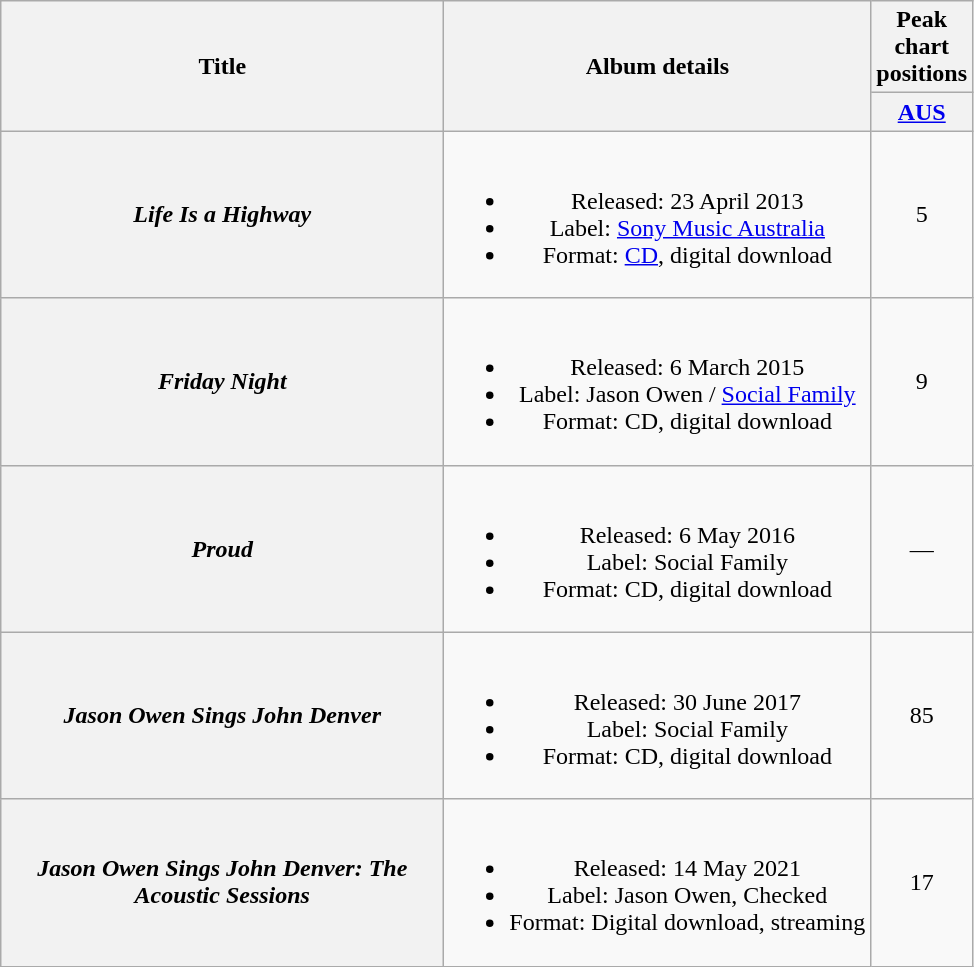<table class="wikitable plainrowheaders" style="text-align:center;">
<tr>
<th scope="col" rowspan="2" style="width:18em;">Title</th>
<th scope="col" rowspan="2">Album details</th>
<th scope="col">Peak chart positions</th>
</tr>
<tr>
<th scope="col" style="width:3em;"><a href='#'>AUS</a><br></th>
</tr>
<tr>
<th scope="row"><em>Life Is a Highway</em></th>
<td><br><ul><li>Released: 23 April 2013</li><li>Label: <a href='#'>Sony Music Australia</a></li><li>Format: <a href='#'>CD</a>, digital download</li></ul></td>
<td>5</td>
</tr>
<tr>
<th scope="row"><em>Friday Night</em></th>
<td><br><ul><li>Released: 6 March 2015</li><li>Label: Jason Owen / <a href='#'>Social Family</a></li><li>Format: CD, digital download</li></ul></td>
<td>9</td>
</tr>
<tr>
<th scope="row"><em>Proud</em></th>
<td><br><ul><li>Released: 6 May 2016</li><li>Label: Social Family</li><li>Format: CD, digital download</li></ul></td>
<td>—</td>
</tr>
<tr>
<th scope="row"><em>Jason Owen Sings John Denver</em></th>
<td><br><ul><li>Released: 30 June 2017</li><li>Label: Social Family</li><li>Format: CD, digital download</li></ul></td>
<td>85</td>
</tr>
<tr>
<th scope="row"><em>Jason Owen Sings John Denver: The Acoustic Sessions</em></th>
<td><br><ul><li>Released: 14 May 2021</li><li>Label: Jason Owen, Checked</li><li>Format: Digital download, streaming</li></ul></td>
<td>17<br></td>
</tr>
</table>
